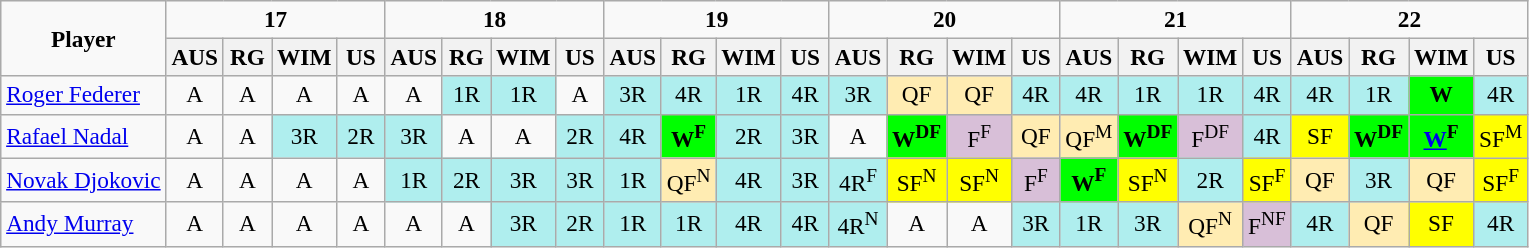<table class="wikitable" style="text-align:center;font-size:97%">
<tr>
<td colspan="1" rowspan="2"><strong>Player</strong></td>
<td colspan=4><strong>17</strong></td>
<td colspan=4><strong>18</strong></td>
<td colspan=4><strong>19</strong></td>
<td colspan=4><strong>20</strong></td>
<td colspan=4><strong>21</strong></td>
<td colspan=4><strong>22</strong></td>
</tr>
<tr>
<th width="25">AUS</th>
<th width="25">RG</th>
<th width="25">WIM</th>
<th width="25">US</th>
<th width="25">AUS</th>
<th width="25">RG</th>
<th width="25">WIM</th>
<th width="25">US</th>
<th width="25">AUS</th>
<th width="25">RG</th>
<th width="25">WIM</th>
<th width="25">US</th>
<th width="25">AUS</th>
<th width="25">RG</th>
<th width="25">WIM</th>
<th width="25">US</th>
<th width="25">AUS</th>
<th width="25">RG</th>
<th width="25">WIM</th>
<th width="25">US</th>
<th width="25">AUS</th>
<th width="25">RG</th>
<th width="25">WIM</th>
<th width="25">US</th>
</tr>
<tr>
<td style="text-align:left"> <a href='#'>Roger Federer</a></td>
<td>A</td>
<td>A</td>
<td>A</td>
<td>A</td>
<td>A</td>
<td style="background-color:#afeeee">1R</td>
<td style="background-color:#afeeee">1R</td>
<td>A</td>
<td style="background-color:#afeeee">3R</td>
<td style="background-color:#afeeee">4R</td>
<td style="background-color:#afeeee">1R</td>
<td style="background-color:#afeeee">4R</td>
<td style="background-color:#afeeee">3R</td>
<td style="background-color:#FFECB2">QF</td>
<td style="background-color:#FFECB2">QF</td>
<td style="background-color:#afeeee">4R</td>
<td style="background-color:#afeeee">4R</td>
<td style="background-color:#afeeee">1R</td>
<td style="background-color:#afeeee">1R</td>
<td style="background-color:#afeeee">4R</td>
<td style="background-color:#afeeee">4R</td>
<td style="background-color:#afeeee">1R</td>
<td style="background-color:lime"><strong>W</strong></td>
<td style="background-color:#afeeee">4R</td>
</tr>
<tr>
<td style="text-align:left"> <a href='#'>Rafael Nadal</a></td>
<td>A</td>
<td>A</td>
<td style="background-color:#afeeee">3R</td>
<td style="background-color:#afeeee">2R</td>
<td style="background-color:#afeeee">3R</td>
<td>A</td>
<td>A</td>
<td style="background-color:#afeeee">2R</td>
<td style="background-color:#afeeee">4R</td>
<td style="background-color:lime"><strong>W<sup>F</sup></strong></td>
<td style="background-color:#afeeee">2R</td>
<td style="background-color:#afeeee">3R</td>
<td>A</td>
<td style="background-color:lime"><strong>W<sup>DF</sup></strong></td>
<td style="background-color:thistle">F<sup>F</sup></td>
<td style="background-color:#FFECB2">QF</td>
<td style="background-color:#FFECB2">QF<sup>M</sup></td>
<td style="background-color:lime"><strong>W<sup>DF</sup></strong></td>
<td style="background-color:thistle">F<sup>DF</sup></td>
<td style="background-color:#afeeee">4R</td>
<td style="background-color:yellow">SF</td>
<td style="background-color:lime"><strong>W<sup>DF</sup></strong></td>
<td style="background-color:lime"><strong><a href='#'>W</a><sup>F</sup></strong></td>
<td style="background-color:yellow">SF<sup>M</sup></td>
</tr>
<tr>
<td style="text-align:left"> <a href='#'>Novak Djokovic</a></td>
<td>A</td>
<td>A</td>
<td>A</td>
<td>A</td>
<td style="background-color:#afeeee">1R</td>
<td style="background-color:#afeeee">2R</td>
<td style="background-color:#afeeee">3R</td>
<td style="background-color:#afeeee">3R</td>
<td style="background-color:#afeeee">1R</td>
<td style="background-color:#FFECB2">QF<sup>N</sup></td>
<td style="background-color:#afeeee">4R</td>
<td style="background-color:#afeeee">3R</td>
<td style="background-color:#afeeee">4R<sup>F</sup></td>
<td style="background-color:yellow">SF<sup>N</sup></td>
<td style="background-color:yellow">SF<sup>N</sup></td>
<td style="background-color:thistle">F<sup>F</sup></td>
<td style="background-color:lime"><strong>W<sup>F</sup></strong></td>
<td style="background-color:yellow">SF<sup>N</sup></td>
<td style="background-color:#afeeee">2R</td>
<td style="background-color:yellow">SF<sup>F</sup></td>
<td style="background-color:#FFECB2">QF</td>
<td style="background-color:#afeeee">3R</td>
<td style="background-color:#FFECB2">QF</td>
<td style="background-color:yellow">SF<sup>F</sup></td>
</tr>
<tr>
<td style="text-align:left"> <a href='#'>Andy Murray</a></td>
<td>A</td>
<td>A</td>
<td>A</td>
<td>A</td>
<td>A</td>
<td>A</td>
<td style="background-color:#afeeee">3R</td>
<td style="background-color:#afeeee">2R</td>
<td style="background-color:#afeeee">1R</td>
<td style="background-color:#afeeee">1R</td>
<td style="background-color:#afeeee">4R</td>
<td style="background-color:#afeeee">4R</td>
<td style="background-color:#afeeee">4R<sup>N</sup></td>
<td>A</td>
<td>A</td>
<td style="background-color:#afeeee">3R</td>
<td style="background-color:#afeeee">1R</td>
<td style="background-color:#afeeee">3R</td>
<td style="background-color:#FFECB2">QF<sup>N</sup></td>
<td style="background-color:thistle">F<sup>NF</sup></td>
<td style="background-color:#afeeee">4R</td>
<td style="background-color:#FFECB2">QF</td>
<td style="background-color:yellow">SF</td>
<td style="background-color:#afeeee">4R</td>
</tr>
</table>
